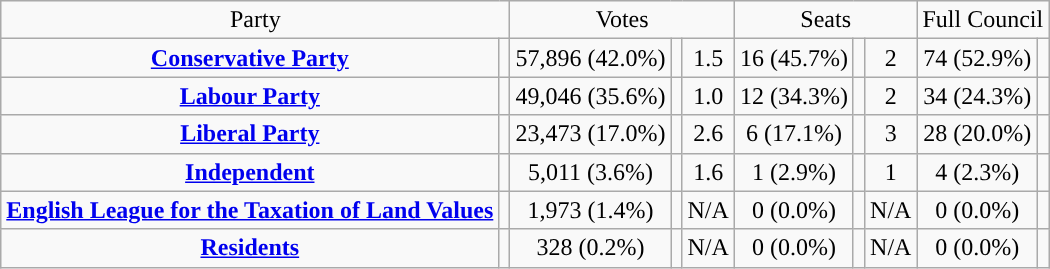<table class=wikitable style="text-align:center;">
<tr>
<td colspan=2>Party</td>
<td colspan=3>Votes</td>
<td colspan=3>Seats</td>
<td colspan=3>Full Council</td>
</tr>
<tr>
<td><strong><a href='#'>Conservative Party</a></strong></td>
<td style="background:"></td>
<td>57,896 (42.0%)</td>
<td></td>
<td> 1.5</td>
<td>16 (45.7%)</td>
<td></td>
<td> 2</td>
<td>74 (52.9%)</td>
<td></td>
</tr>
<tr>
<td><strong><a href='#'>Labour Party</a></strong></td>
<td style="background:"></td>
<td>49,046 (35.6%)</td>
<td></td>
<td> 1.0</td>
<td>12 (34.3%)</td>
<td></td>
<td> 2</td>
<td>34 (24.3%)</td>
<td></td>
</tr>
<tr>
<td><strong><a href='#'>Liberal Party</a></strong></td>
<td style="background:"></td>
<td>23,473 (17.0%)</td>
<td></td>
<td> 2.6</td>
<td>6 (17.1%)</td>
<td></td>
<td> 3</td>
<td>28 (20.0%)</td>
<td></td>
</tr>
<tr>
<td><strong><a href='#'>Independent</a></strong></td>
<td style="background:"></td>
<td>5,011 (3.6%)</td>
<td></td>
<td> 1.6</td>
<td>1 (2.9%)</td>
<td></td>
<td> 1</td>
<td>4 (2.3%)</td>
<td></td>
</tr>
<tr>
<td><strong><a href='#'>English League for the Taxation of Land Values</a></strong></td>
<td style="background:"></td>
<td>1,973 (1.4%)</td>
<td></td>
<td>N/A</td>
<td>0 (0.0%)</td>
<td></td>
<td>N/A</td>
<td>0 (0.0%)</td>
<td></td>
</tr>
<tr>
<td><strong><a href='#'>Residents</a></strong></td>
<td style="background:"></td>
<td>328 (0.2%)</td>
<td></td>
<td>N/A</td>
<td>0 (0.0%)</td>
<td></td>
<td>N/A</td>
<td>0 (0.0%)</td>
<td></td>
</tr>
</table>
